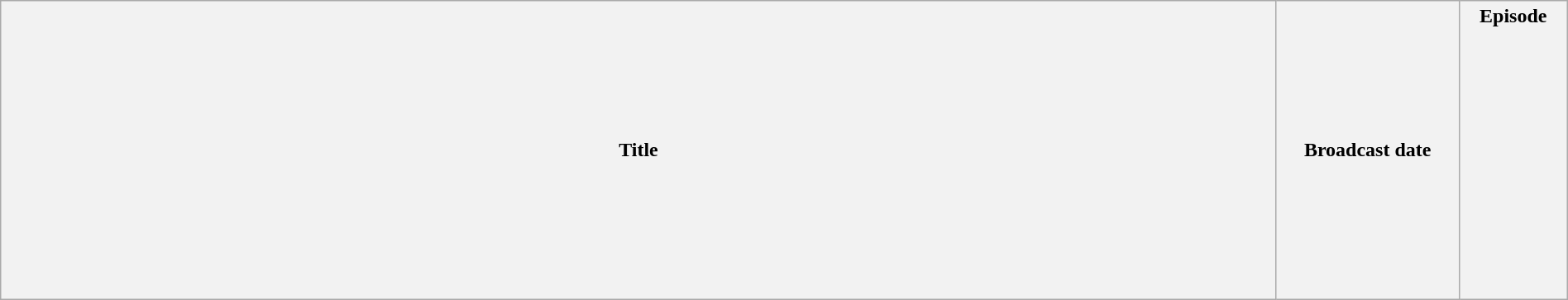<table class="wikitable plainrowheaders" style="width:100%; margin:auto;">
<tr>
<th>Title</th>
<th width="140">Broadcast date</th>
<th width="80">Episode<br><br><br><br><br><br><br><br><br><br><br><br><br></th>
</tr>
</table>
